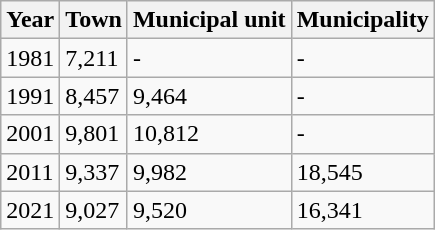<table class=wikitable>
<tr>
<th>Year</th>
<th>Town</th>
<th>Municipal unit</th>
<th>Municipality</th>
</tr>
<tr>
<td>1981</td>
<td>7,211</td>
<td>-</td>
<td>-</td>
</tr>
<tr>
<td>1991</td>
<td>8,457</td>
<td>9,464</td>
<td>-</td>
</tr>
<tr>
<td>2001</td>
<td>9,801</td>
<td>10,812</td>
<td>-</td>
</tr>
<tr>
<td>2011</td>
<td>9,337</td>
<td>9,982</td>
<td>18,545</td>
</tr>
<tr>
<td>2021</td>
<td>9,027</td>
<td>9,520</td>
<td>16,341</td>
</tr>
</table>
